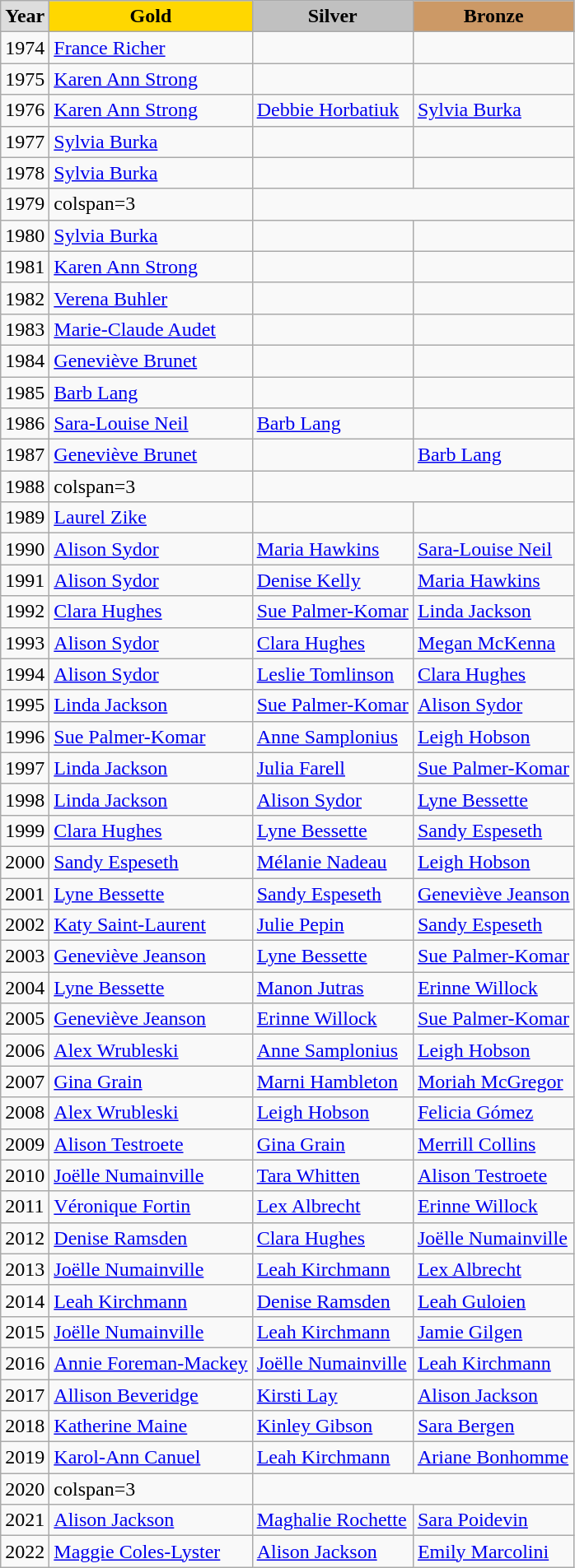<table class="wikitable">
<tr>
<th style="background:#DDDDDD;">Year</th>
<th style="background:gold;">Gold</th>
<th style="background:silver;">Silver</th>
<th style="background:#cc9966;">Bronze</th>
</tr>
<tr>
<td>1974</td>
<td><a href='#'>France Richer</a></td>
<td></td>
<td></td>
</tr>
<tr>
<td>1975</td>
<td><a href='#'>Karen Ann Strong</a></td>
<td></td>
<td></td>
</tr>
<tr>
<td>1976</td>
<td><a href='#'>Karen Ann Strong</a></td>
<td><a href='#'>Debbie Horbatiuk</a></td>
<td><a href='#'>Sylvia Burka</a></td>
</tr>
<tr>
<td>1977</td>
<td><a href='#'>Sylvia Burka</a></td>
<td></td>
<td></td>
</tr>
<tr>
<td>1978</td>
<td><a href='#'>Sylvia Burka</a></td>
<td></td>
<td></td>
</tr>
<tr>
<td>1979</td>
<td>colspan=3 </td>
</tr>
<tr>
<td>1980</td>
<td><a href='#'>Sylvia Burka</a></td>
<td></td>
<td></td>
</tr>
<tr>
<td>1981</td>
<td><a href='#'>Karen Ann Strong</a></td>
<td></td>
<td></td>
</tr>
<tr>
<td>1982</td>
<td><a href='#'>Verena Buhler</a></td>
<td></td>
<td></td>
</tr>
<tr>
<td>1983</td>
<td><a href='#'>Marie-Claude Audet</a></td>
<td></td>
<td></td>
</tr>
<tr>
<td>1984</td>
<td><a href='#'>Geneviève Brunet</a></td>
<td></td>
<td></td>
</tr>
<tr>
<td>1985</td>
<td><a href='#'>Barb Lang</a></td>
<td></td>
<td></td>
</tr>
<tr>
<td>1986</td>
<td><a href='#'>Sara-Louise Neil</a></td>
<td><a href='#'>Barb Lang</a></td>
<td></td>
</tr>
<tr>
<td>1987</td>
<td><a href='#'>Geneviève Brunet</a></td>
<td></td>
<td><a href='#'>Barb Lang</a></td>
</tr>
<tr>
<td>1988</td>
<td>colspan=3 </td>
</tr>
<tr>
<td>1989</td>
<td><a href='#'>Laurel Zike</a></td>
<td></td>
<td></td>
</tr>
<tr>
<td>1990</td>
<td><a href='#'>Alison Sydor</a></td>
<td><a href='#'>Maria Hawkins</a></td>
<td><a href='#'>Sara-Louise Neil</a></td>
</tr>
<tr>
<td>1991</td>
<td><a href='#'>Alison Sydor</a></td>
<td><a href='#'>Denise Kelly</a></td>
<td><a href='#'>Maria Hawkins</a></td>
</tr>
<tr>
<td>1992</td>
<td><a href='#'>Clara Hughes</a></td>
<td><a href='#'>Sue Palmer-Komar</a></td>
<td><a href='#'>Linda Jackson</a></td>
</tr>
<tr>
<td>1993</td>
<td><a href='#'>Alison Sydor</a></td>
<td><a href='#'>Clara Hughes</a></td>
<td><a href='#'>Megan McKenna</a></td>
</tr>
<tr>
<td>1994</td>
<td><a href='#'>Alison Sydor</a></td>
<td><a href='#'>Leslie Tomlinson</a></td>
<td><a href='#'>Clara Hughes</a></td>
</tr>
<tr>
<td>1995</td>
<td><a href='#'>Linda Jackson</a></td>
<td><a href='#'>Sue Palmer-Komar</a></td>
<td><a href='#'>Alison Sydor</a></td>
</tr>
<tr>
<td>1996</td>
<td><a href='#'>Sue Palmer-Komar</a></td>
<td><a href='#'>Anne Samplonius</a></td>
<td><a href='#'>Leigh Hobson</a></td>
</tr>
<tr>
<td>1997</td>
<td><a href='#'>Linda Jackson</a></td>
<td><a href='#'>Julia Farell</a></td>
<td><a href='#'>Sue Palmer-Komar</a></td>
</tr>
<tr>
<td>1998</td>
<td><a href='#'>Linda Jackson</a></td>
<td><a href='#'>Alison Sydor</a></td>
<td><a href='#'>Lyne Bessette</a></td>
</tr>
<tr>
<td>1999</td>
<td><a href='#'>Clara Hughes</a></td>
<td><a href='#'>Lyne Bessette</a></td>
<td><a href='#'>Sandy Espeseth</a></td>
</tr>
<tr>
<td>2000</td>
<td><a href='#'>Sandy Espeseth</a></td>
<td><a href='#'>Mélanie Nadeau</a></td>
<td><a href='#'>Leigh Hobson</a></td>
</tr>
<tr>
<td>2001</td>
<td><a href='#'>Lyne Bessette</a></td>
<td><a href='#'>Sandy Espeseth</a></td>
<td><a href='#'>Geneviève Jeanson</a></td>
</tr>
<tr>
<td>2002</td>
<td><a href='#'>Katy Saint-Laurent</a></td>
<td><a href='#'>Julie Pepin</a></td>
<td><a href='#'>Sandy Espeseth</a></td>
</tr>
<tr>
<td>2003</td>
<td><a href='#'>Geneviève Jeanson</a></td>
<td><a href='#'>Lyne Bessette</a></td>
<td><a href='#'>Sue Palmer-Komar</a></td>
</tr>
<tr>
<td>2004</td>
<td><a href='#'>Lyne Bessette</a></td>
<td><a href='#'>Manon Jutras</a></td>
<td><a href='#'>Erinne Willock</a></td>
</tr>
<tr>
<td>2005</td>
<td><a href='#'>Geneviève Jeanson</a></td>
<td><a href='#'>Erinne Willock</a></td>
<td><a href='#'>Sue Palmer-Komar</a></td>
</tr>
<tr>
<td>2006</td>
<td><a href='#'>Alex Wrubleski</a></td>
<td><a href='#'>Anne Samplonius</a></td>
<td><a href='#'>Leigh Hobson</a></td>
</tr>
<tr>
<td>2007</td>
<td><a href='#'>Gina Grain</a></td>
<td><a href='#'>Marni Hambleton</a></td>
<td><a href='#'>Moriah McGregor</a></td>
</tr>
<tr>
<td>2008</td>
<td><a href='#'>Alex Wrubleski</a></td>
<td><a href='#'>Leigh Hobson</a></td>
<td><a href='#'>Felicia Gómez</a></td>
</tr>
<tr>
<td>2009</td>
<td><a href='#'>Alison Testroete</a></td>
<td><a href='#'>Gina Grain</a></td>
<td><a href='#'>Merrill Collins</a></td>
</tr>
<tr>
<td>2010</td>
<td><a href='#'>Joëlle Numainville</a></td>
<td><a href='#'>Tara Whitten</a></td>
<td><a href='#'>Alison Testroete</a></td>
</tr>
<tr>
<td>2011</td>
<td><a href='#'>Véronique Fortin</a></td>
<td><a href='#'>Lex Albrecht</a></td>
<td><a href='#'>Erinne Willock</a></td>
</tr>
<tr>
<td>2012</td>
<td><a href='#'>Denise Ramsden</a></td>
<td><a href='#'>Clara Hughes</a></td>
<td><a href='#'>Joëlle Numainville</a></td>
</tr>
<tr>
<td>2013</td>
<td><a href='#'>Joëlle Numainville</a></td>
<td><a href='#'>Leah Kirchmann</a></td>
<td><a href='#'>Lex Albrecht</a></td>
</tr>
<tr>
<td>2014</td>
<td><a href='#'>Leah Kirchmann</a></td>
<td><a href='#'>Denise Ramsden</a></td>
<td><a href='#'>Leah Guloien</a></td>
</tr>
<tr>
<td>2015</td>
<td><a href='#'>Joëlle Numainville</a></td>
<td><a href='#'>Leah Kirchmann</a></td>
<td><a href='#'>Jamie Gilgen</a></td>
</tr>
<tr>
<td>2016</td>
<td><a href='#'>Annie Foreman-Mackey</a></td>
<td><a href='#'>Joëlle Numainville</a></td>
<td><a href='#'>Leah Kirchmann</a></td>
</tr>
<tr>
<td>2017</td>
<td><a href='#'>Allison Beveridge</a></td>
<td><a href='#'>Kirsti Lay</a></td>
<td><a href='#'>Alison Jackson</a></td>
</tr>
<tr>
<td>2018</td>
<td><a href='#'>Katherine Maine</a></td>
<td><a href='#'>Kinley Gibson</a></td>
<td><a href='#'>Sara Bergen</a></td>
</tr>
<tr>
<td>2019</td>
<td><a href='#'>Karol-Ann Canuel</a></td>
<td><a href='#'>Leah Kirchmann</a></td>
<td><a href='#'>Ariane Bonhomme</a></td>
</tr>
<tr>
<td>2020</td>
<td>colspan=3 </td>
</tr>
<tr>
<td>2021</td>
<td><a href='#'>Alison Jackson</a></td>
<td><a href='#'>Maghalie Rochette</a></td>
<td><a href='#'>Sara Poidevin</a></td>
</tr>
<tr>
<td>2022</td>
<td><a href='#'>Maggie Coles-Lyster</a></td>
<td><a href='#'>Alison Jackson</a></td>
<td><a href='#'>Emily Marcolini</a></td>
</tr>
</table>
